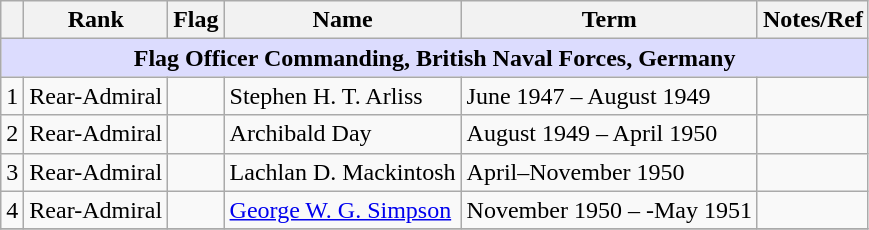<table class="wikitable">
<tr>
<th></th>
<th>Rank</th>
<th>Flag</th>
<th>Name</th>
<th>Term</th>
<th>Notes/Ref</th>
</tr>
<tr>
<td colspan="6" align="center" style="background:#dcdcfe;"><strong>Flag Officer Commanding, British Naval Forces, Germany</strong></td>
</tr>
<tr>
<td>1</td>
<td>Rear-Admiral</td>
<td></td>
<td>Stephen H. T. Arliss</td>
<td>June 1947 – August 1949</td>
<td></td>
</tr>
<tr>
<td>2</td>
<td>Rear-Admiral</td>
<td></td>
<td>Archibald Day</td>
<td>August 1949 – April 1950</td>
<td></td>
</tr>
<tr>
<td>3</td>
<td>Rear-Admiral</td>
<td></td>
<td>Lachlan D. Mackintosh</td>
<td>April–November 1950</td>
<td></td>
</tr>
<tr>
<td>4</td>
<td>Rear-Admiral</td>
<td></td>
<td><a href='#'>George W. G. Simpson</a></td>
<td>November 1950 – -May 1951</td>
<td></td>
</tr>
<tr>
</tr>
</table>
